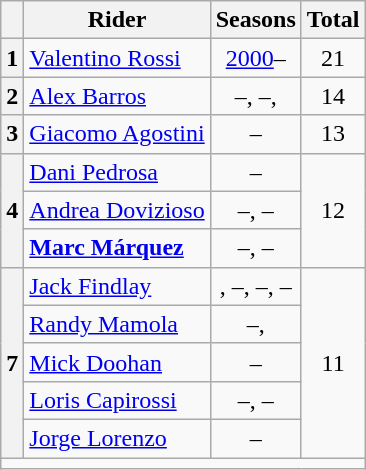<table class="wikitable" style="text-align:center">
<tr>
<th></th>
<th>Rider</th>
<th>Seasons</th>
<th>Total</th>
</tr>
<tr>
<th>1</th>
<td align=left> <a href='#'>Valentino Rossi</a></td>
<td><a href='#'>2000</a>–</td>
<td>21</td>
</tr>
<tr>
<th>2</th>
<td align=left> <a href='#'>Alex Barros</a></td>
<td>–, –, </td>
<td>14</td>
</tr>
<tr>
<th>3</th>
<td align=left> <a href='#'>Giacomo Agostini</a></td>
<td>–</td>
<td>13</td>
</tr>
<tr>
<th rowspan=3>4</th>
<td align=left> <a href='#'>Dani Pedrosa</a></td>
<td>–</td>
<td rowspan=3>12</td>
</tr>
<tr>
<td align=left> <a href='#'>Andrea Dovizioso</a></td>
<td>–, –</td>
</tr>
<tr>
<td align=left> <strong><a href='#'>Marc Márquez</a></strong></td>
<td>–, –</td>
</tr>
<tr>
<th rowspan=5>7</th>
<td align=left> <a href='#'>Jack Findlay</a></td>
<td>, –, –, –</td>
<td rowspan=5>11</td>
</tr>
<tr>
<td align=left> <a href='#'>Randy Mamola</a></td>
<td>–, </td>
</tr>
<tr>
<td align=left> <a href='#'>Mick Doohan</a></td>
<td>–</td>
</tr>
<tr>
<td align=left> <a href='#'>Loris Capirossi</a></td>
<td>–, –</td>
</tr>
<tr>
<td align=left> <a href='#'>Jorge Lorenzo</a></td>
<td>–</td>
</tr>
<tr>
<td colspan=4></td>
</tr>
</table>
